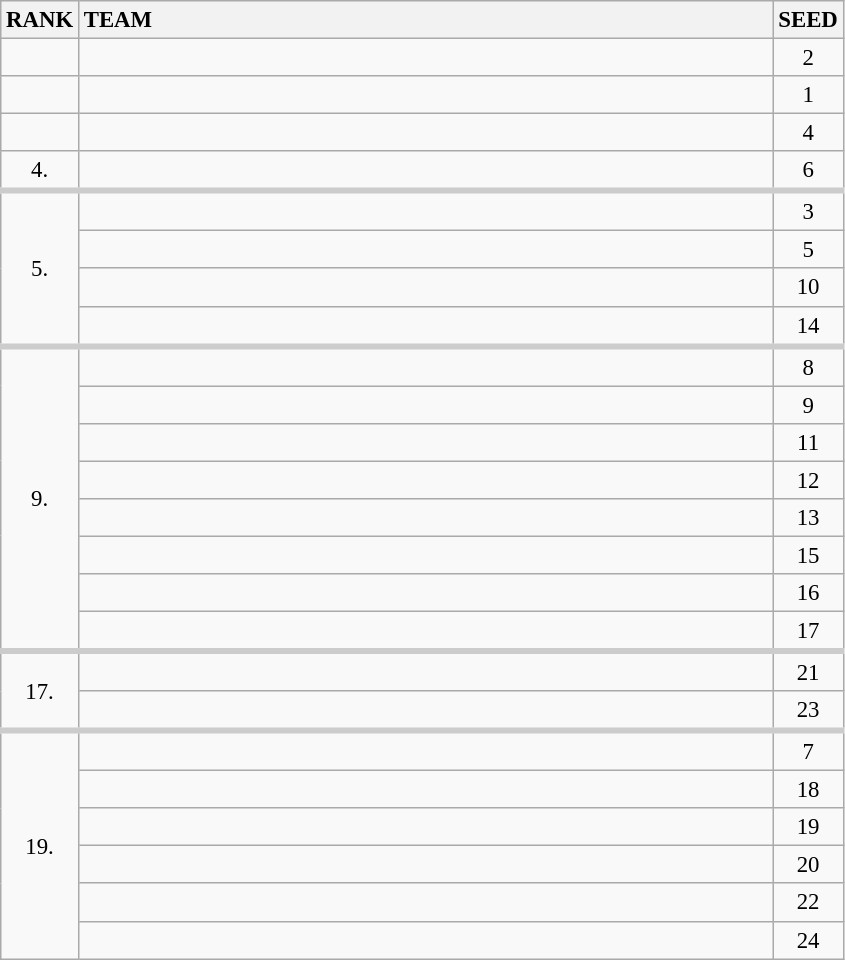<table class="wikitable" style="font-size:95%;">
<tr>
<th>RANK</th>
<th style="text-align: left; width: 30em">TEAM</th>
<th>SEED</th>
</tr>
<tr>
<td align="center"></td>
<td></td>
<td align="center">2</td>
</tr>
<tr>
<td align="center"></td>
<td></td>
<td align="center">1</td>
</tr>
<tr>
<td align="center"></td>
<td></td>
<td align="center">4</td>
</tr>
<tr style="border-bottom: 4px solid #cccccc;">
<td align="center">4.</td>
<td></td>
<td align="center">6</td>
</tr>
<tr>
<td rowspan=4 align="center">5.</td>
<td></td>
<td align="center">3</td>
</tr>
<tr>
<td></td>
<td align="center">5</td>
</tr>
<tr>
<td></td>
<td align="center">10</td>
</tr>
<tr style="border-bottom: 4px solid #cccccc;">
<td></td>
<td align="center">14</td>
</tr>
<tr>
<td rowspan=8 align="center">9.</td>
<td></td>
<td align="center">8</td>
</tr>
<tr>
<td></td>
<td align="center">9</td>
</tr>
<tr>
<td></td>
<td align="center">11</td>
</tr>
<tr>
<td></td>
<td align="center">12</td>
</tr>
<tr>
<td></td>
<td align="center">13</td>
</tr>
<tr>
<td></td>
<td align="center">15</td>
</tr>
<tr>
<td></td>
<td align="center">16</td>
</tr>
<tr style="border-bottom: 4px solid #cccccc;">
<td></td>
<td align="center">17</td>
</tr>
<tr>
<td rowspan=2 align="center">17.</td>
<td></td>
<td align="center">21</td>
</tr>
<tr style="border-bottom: 4px solid #cccccc;">
<td></td>
<td align="center">23</td>
</tr>
<tr>
<td rowspan=6 align="center">19.</td>
<td></td>
<td align="center">7</td>
</tr>
<tr>
<td></td>
<td align="center">18</td>
</tr>
<tr>
<td></td>
<td align="center">19</td>
</tr>
<tr>
<td></td>
<td align="center">20</td>
</tr>
<tr>
<td></td>
<td align="center">22</td>
</tr>
<tr>
<td></td>
<td align="center">24</td>
</tr>
</table>
